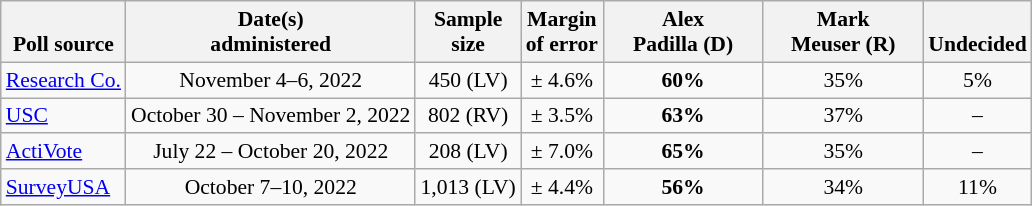<table class="wikitable" style="font-size:90%;text-align:center;">
<tr valign=bottom>
<th>Poll source</th>
<th>Date(s)<br>administered</th>
<th>Sample<br>size</th>
<th>Margin<br>of error</th>
<th style="width:100px;">Alex<br>Padilla (D)</th>
<th style="width:100px;">Mark<br>Meuser (R)</th>
<th>Undecided</th>
</tr>
<tr>
<td style="text-align:left;"><a href='#'>Research Co.</a></td>
<td>November 4–6, 2022</td>
<td>450 (LV)</td>
<td>± 4.6%</td>
<td><strong>60%</strong></td>
<td>35%</td>
<td>5%</td>
</tr>
<tr>
<td style="text-align:left;"><a href='#'>USC</a></td>
<td>October 30 – November 2, 2022</td>
<td>802 (RV)</td>
<td>± 3.5%</td>
<td><strong>63%</strong></td>
<td>37%</td>
<td>–</td>
</tr>
<tr>
<td style="text-align:left;"><a href='#'>ActiVote</a></td>
<td>July 22 – October 20, 2022</td>
<td>208 (LV)</td>
<td>± 7.0%</td>
<td><strong>65%</strong></td>
<td>35%</td>
<td>–</td>
</tr>
<tr>
<td style="text-align:left;"><a href='#'>SurveyUSA</a></td>
<td>October 7–10, 2022</td>
<td>1,013 (LV)</td>
<td>± 4.4%</td>
<td><strong>56%</strong></td>
<td>34%</td>
<td>11%</td>
</tr>
</table>
